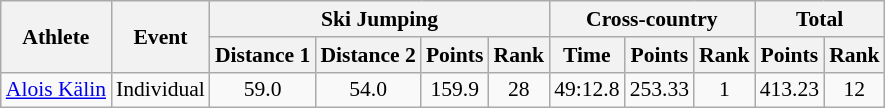<table class="wikitable" style="font-size:90%">
<tr>
<th rowspan="2">Athlete</th>
<th rowspan="2">Event</th>
<th colspan="4">Ski Jumping</th>
<th colspan="3">Cross-country</th>
<th colspan="2">Total</th>
</tr>
<tr>
<th>Distance 1</th>
<th>Distance 2</th>
<th>Points</th>
<th>Rank</th>
<th>Time</th>
<th>Points</th>
<th>Rank</th>
<th>Points</th>
<th>Rank</th>
</tr>
<tr>
<td><a href='#'>Alois Kälin</a></td>
<td>Individual</td>
<td align="center">59.0</td>
<td align="center">54.0</td>
<td align="center">159.9</td>
<td align="center">28</td>
<td align="center">49:12.8</td>
<td align="center">253.33</td>
<td align="center">1</td>
<td align="center">413.23</td>
<td align="center">12</td>
</tr>
</table>
